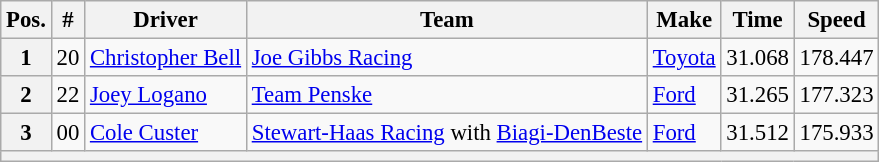<table class="wikitable" style="font-size:95%">
<tr>
<th>Pos.</th>
<th>#</th>
<th>Driver</th>
<th>Team</th>
<th>Make</th>
<th>Time</th>
<th>Speed</th>
</tr>
<tr>
<th>1</th>
<td>20</td>
<td><a href='#'>Christopher Bell</a></td>
<td><a href='#'>Joe Gibbs Racing</a></td>
<td><a href='#'>Toyota</a></td>
<td>31.068</td>
<td>178.447</td>
</tr>
<tr>
<th>2</th>
<td>22</td>
<td><a href='#'>Joey Logano</a></td>
<td><a href='#'>Team Penske</a></td>
<td><a href='#'>Ford</a></td>
<td>31.265</td>
<td>177.323</td>
</tr>
<tr>
<th>3</th>
<td>00</td>
<td><a href='#'>Cole Custer</a></td>
<td><a href='#'>Stewart-Haas Racing</a> with <a href='#'>Biagi-DenBeste</a></td>
<td><a href='#'>Ford</a></td>
<td>31.512</td>
<td>175.933</td>
</tr>
<tr>
<th colspan="7"></th>
</tr>
</table>
